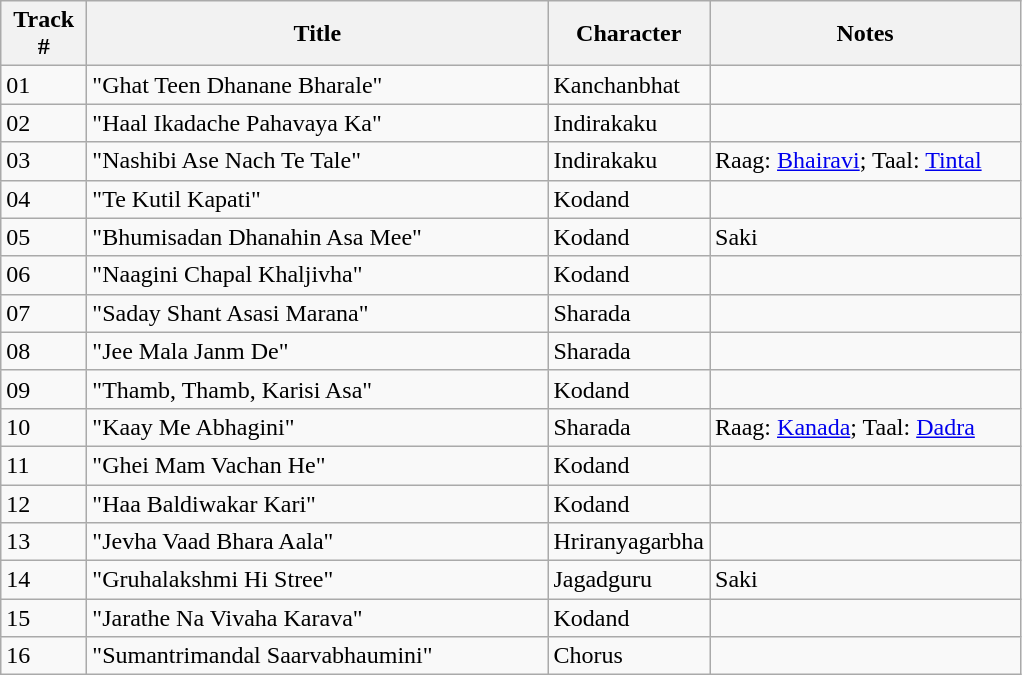<table class="wikitable sortable">
<tr>
<th style="width:50px;">Track #</th>
<th style="width:300px;">Title</th>
<th style="width:100px;">Character</th>
<th style="width:200px;">Notes</th>
</tr>
<tr>
<td>01</td>
<td>"Ghat Teen Dhanane Bharale"</td>
<td>Kanchanbhat</td>
<td></td>
</tr>
<tr>
<td>02</td>
<td>"Haal Ikadache Pahavaya Ka"</td>
<td>Indirakaku</td>
<td></td>
</tr>
<tr>
<td>03</td>
<td>"Nashibi Ase Nach Te Tale"</td>
<td>Indirakaku</td>
<td>Raag: <a href='#'>Bhairavi</a>; Taal: <a href='#'>Tintal</a></td>
</tr>
<tr>
<td>04</td>
<td>"Te Kutil Kapati"</td>
<td>Kodand</td>
<td></td>
</tr>
<tr>
<td>05</td>
<td>"Bhumisadan Dhanahin Asa Mee"</td>
<td>Kodand</td>
<td>Saki</td>
</tr>
<tr>
<td>06</td>
<td>"Naagini Chapal Khaljivha"</td>
<td>Kodand</td>
<td></td>
</tr>
<tr>
<td>07</td>
<td>"Saday Shant Asasi Marana"</td>
<td>Sharada</td>
<td></td>
</tr>
<tr>
<td>08</td>
<td>"Jee Mala Janm De"</td>
<td>Sharada</td>
<td></td>
</tr>
<tr>
<td>09</td>
<td>"Thamb, Thamb, Karisi Asa"</td>
<td>Kodand</td>
<td></td>
</tr>
<tr>
<td>10</td>
<td>"Kaay Me Abhagini"</td>
<td>Sharada</td>
<td>Raag: <a href='#'>Kanada</a>; Taal: <a href='#'>Dadra</a></td>
</tr>
<tr>
<td>11</td>
<td>"Ghei Mam Vachan He"</td>
<td>Kodand</td>
<td></td>
</tr>
<tr>
<td>12</td>
<td>"Haa Baldiwakar Kari"</td>
<td>Kodand</td>
<td></td>
</tr>
<tr>
<td>13</td>
<td>"Jevha Vaad Bhara Aala"</td>
<td>Hriranyagarbha</td>
<td></td>
</tr>
<tr>
<td>14</td>
<td>"Gruhalakshmi Hi Stree"</td>
<td>Jagadguru</td>
<td>Saki</td>
</tr>
<tr>
<td>15</td>
<td>"Jarathe Na Vivaha Karava"</td>
<td>Kodand</td>
<td></td>
</tr>
<tr>
<td>16</td>
<td>"Sumantrimandal Saarvabhaumini"</td>
<td>Chorus</td>
<td></td>
</tr>
</table>
